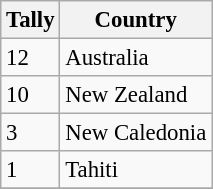<table class="wikitable" style="font-size:95%;">
<tr>
<th>Tally</th>
<th>Country</th>
</tr>
<tr>
<td>12</td>
<td> Australia</td>
</tr>
<tr>
<td>10</td>
<td> New Zealand</td>
</tr>
<tr>
<td>3</td>
<td> New Caledonia</td>
</tr>
<tr>
<td>1</td>
<td> Tahiti</td>
</tr>
<tr>
</tr>
</table>
